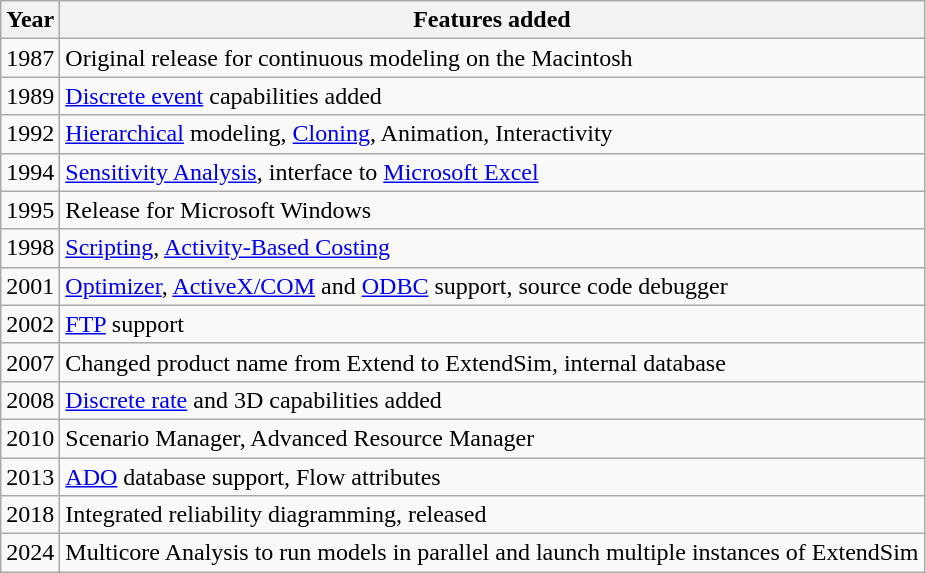<table class="wikitable" border="1">
<tr>
<th>Year</th>
<th>Features added</th>
</tr>
<tr>
<td>1987</td>
<td>Original release for continuous modeling on the Macintosh</td>
</tr>
<tr>
<td>1989</td>
<td><a href='#'>Discrete event</a> capabilities added</td>
</tr>
<tr>
<td>1992</td>
<td><a href='#'>Hierarchical</a> modeling, <a href='#'>Cloning</a>, Animation, Interactivity</td>
</tr>
<tr>
<td>1994</td>
<td><a href='#'>Sensitivity Analysis</a>, interface to <a href='#'>Microsoft Excel</a></td>
</tr>
<tr>
<td>1995</td>
<td>Release for Microsoft Windows</td>
</tr>
<tr>
<td>1998</td>
<td><a href='#'>Scripting</a>, <a href='#'>Activity-Based Costing</a></td>
</tr>
<tr>
<td>2001</td>
<td><a href='#'>Optimizer</a>, <a href='#'>ActiveX/COM</a> and <a href='#'>ODBC</a> support, source code debugger</td>
</tr>
<tr>
<td>2002</td>
<td><a href='#'>FTP</a> support</td>
</tr>
<tr>
<td>2007</td>
<td>Changed product name from Extend to ExtendSim, internal database</td>
</tr>
<tr>
<td>2008</td>
<td><a href='#'>Discrete rate</a> and 3D capabilities added</td>
</tr>
<tr>
<td>2010</td>
<td>Scenario Manager, Advanced Resource Manager</td>
</tr>
<tr>
<td>2013</td>
<td><a href='#'>ADO</a> database support, Flow attributes</td>
</tr>
<tr>
<td>2018</td>
<td>Integrated reliability diagramming,  released</td>
</tr>
<tr>
<td>2024</td>
<td>Multicore Analysis to run models in parallel and launch multiple instances of ExtendSim</td>
</tr>
</table>
